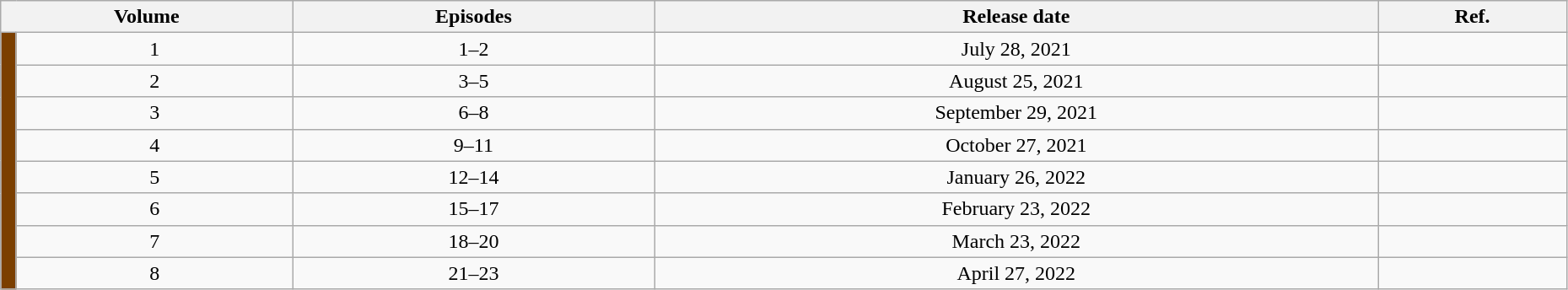<table class="wikitable" style="text-align: center; width: 98%;">
<tr>
<th colspan="2">Volume</th>
<th>Episodes</th>
<th>Release date</th>
<th>Ref.</th>
</tr>
<tr>
<td rowspan="8" width="1%" style="background: #7B3F00;"></td>
<td>1</td>
<td>1–2</td>
<td>July 28, 2021</td>
<td></td>
</tr>
<tr>
<td>2</td>
<td>3–5</td>
<td>August 25, 2021</td>
<td></td>
</tr>
<tr>
<td>3</td>
<td>6–8</td>
<td>September 29, 2021</td>
<td></td>
</tr>
<tr>
<td>4</td>
<td>9–11</td>
<td>October 27, 2021</td>
<td></td>
</tr>
<tr>
<td>5</td>
<td>12–14</td>
<td>January 26, 2022</td>
<td></td>
</tr>
<tr>
<td>6</td>
<td>15–17</td>
<td>February 23, 2022</td>
<td></td>
</tr>
<tr>
<td>7</td>
<td>18–20</td>
<td>March 23, 2022</td>
<td></td>
</tr>
<tr>
<td>8</td>
<td>21–23</td>
<td>April 27, 2022</td>
<td></td>
</tr>
</table>
